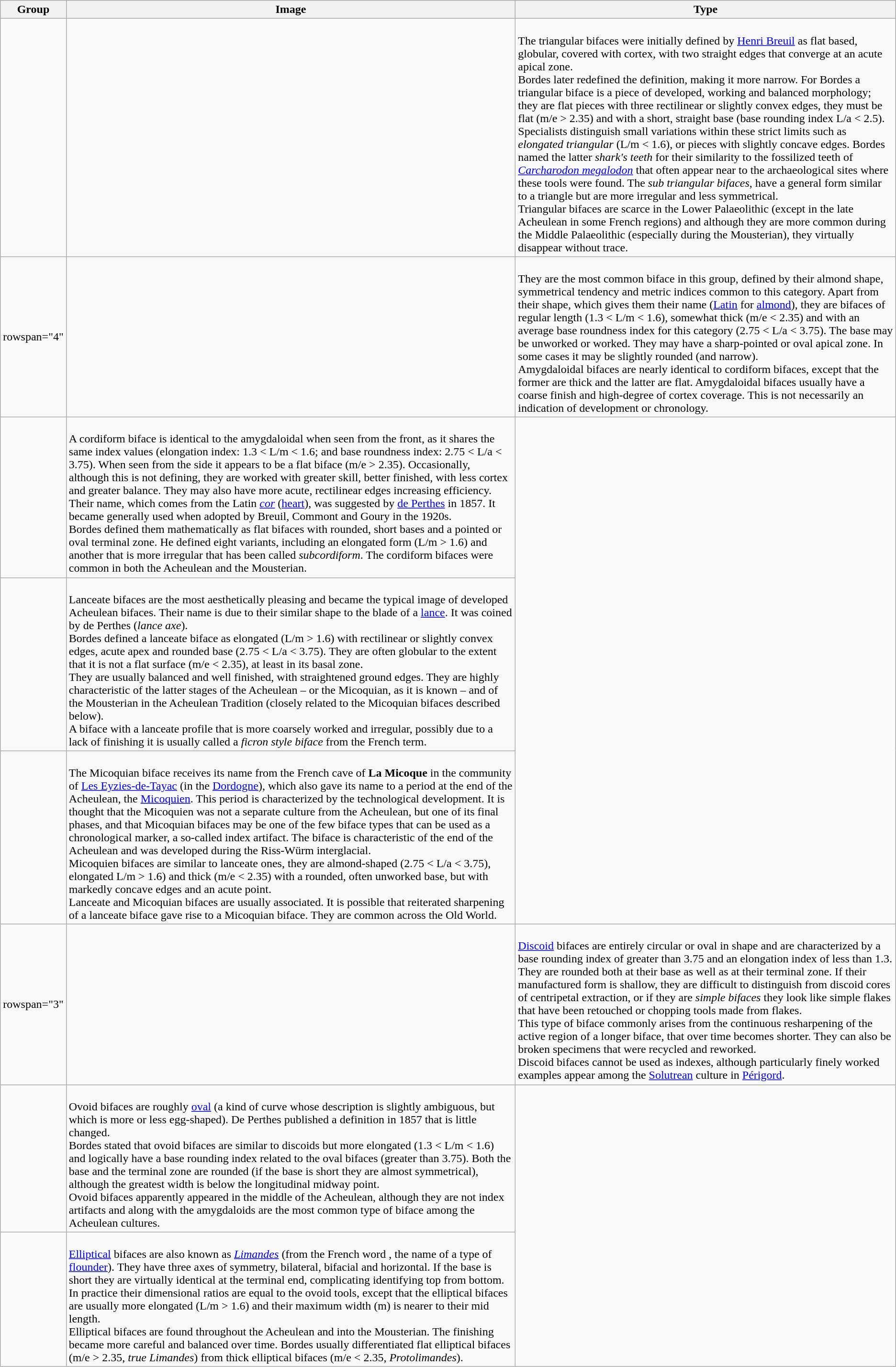<table class=wikitable>
<tr>
<th>Group</th>
<th>Image</th>
<th>Type</th>
</tr>
<tr>
<td></td>
<td></td>
<td><div><strong></strong></div><br>The triangular bifaces were initially defined by <a href='#'>Henri Breuil</a> as flat based, globular, covered with cortex, with two straight edges that converge at an acute apical zone.<br>Bordes later redefined the definition, making it more narrow. For Bordes a triangular biface is a piece of developed, working and balanced morphology; they are flat pieces with three rectilinear or slightly convex edges, they must be flat (m/e > 2.35) and with a short, straight base (base rounding index L/a < 2.5).<br>Specialists distinguish small variations within these strict limits such as <em>elongated triangular</em> (L/m < 1.6), or pieces with slightly concave edges. Bordes named the latter <em>shark's teeth</em> for their similarity to the fossilized teeth of <em><a href='#'>Carcharodon megalodon</a></em> that often appear near to the archaeological sites where these tools were found. The <em>sub triangular bifaces</em>, have a general form similar to a triangle but are more irregular and less symmetrical.<br>Triangular bifaces are scarce in the Lower Palaeolithic (except in the late Acheulean in some French regions) and although they are more common during the Middle Palaeolithic (especially during the Mousterian), they virtually disappear without trace.</td>
</tr>
<tr>
<td>rowspan="4" </td>
<td></td>
<td><div><strong></strong></div><br>They are the most common biface in this group, defined by their almond shape, symmetrical tendency and metric indices common to this category. Apart from their shape, which gives them their name (<a href='#'>Latin</a> for <a href='#'>almond</a>), they are bifaces of regular length (1.3 < L/m < 1.6), somewhat thick (m/e < 2.35) and with an average base roundness index for this category (2.75 < L/a < 3.75). The base may be unworked or worked. They may have a sharp-pointed or oval apical zone. In some cases it may be slightly rounded (and narrow).<br>Amygdaloidal bifaces are nearly identical to cordiform bifaces, except that the former are thick and the latter are flat. Amygdaloidal bifaces usually have a coarse finish and high-degree of cortex coverage. This is not necessarily an indication of development or chronology.</td>
</tr>
<tr>
<td></td>
<td><div><strong></strong></div><br>A cordiform biface is identical to the amygdaloidal when seen from the front, as it shares the same index values (elongation index: 1.3 < L/m < 1.6; and base roundness index: 2.75 < L/a < 3.75). When seen from the side it appears to be a flat biface (m/e > 2.35). Occasionally, although this is not defining, they are worked with greater skill, better finished, with less cortex and greater balance. They may also have more acute, rectilinear edges increasing efficiency.<br>Their name, which comes from the Latin <em><a href='#'>cor</a></em> (<a href='#'>heart</a>), was suggested by <a href='#'>de Perthes</a> in 1857. It became generally used when adopted by Breuil, Commont and Goury in the 1920s.<br>Bordes defined them mathematically as flat bifaces with rounded, short bases and a pointed or oval terminal zone. He defined eight variants, including an elongated form (L/m > 1.6) and another that is more irregular that has been called <em>subcordiform</em>. The cordiform bifaces were common in both the Acheulean and the Mousterian.</td>
</tr>
<tr ---->
<td></td>
<td><div><strong></strong></div><br>Lanceate bifaces are the most aesthetically pleasing and became the typical image of developed Acheulean bifaces. Their name is due to their similar shape to the blade of a <a href='#'>lance</a>. It was coined by de Perthes (<em>lance axe</em>).<br>Bordes defined a lanceate biface as elongated (L/m > 1.6) with rectilinear or slightly convex edges, acute apex and rounded base (2.75 < L/a < 3.75). They are often globular to the extent that it is not a flat surface (m/e < 2.35), at least in its basal zone.<br>They are usually balanced and well finished, with straightened ground edges. They are highly characteristic of the latter stages of the Acheulean – or the Micoquian, as it is known – and of the Mousterian in the Acheulean Tradition (closely related to the Micoquian bifaces described below).<br>A biface with a lanceate profile that is more coarsely worked and irregular, possibly due to a lack of finishing it is usually called a <em>ficron style biface</em> from the French term.</td>
</tr>
<tr ---->
<td></td>
<td><div><strong></strong></div><br>The Micoquian biface receives its name from the French cave of <strong>La Micoque</strong> in the community of <a href='#'>Les Eyzies-de-Tayac</a> (in the <a href='#'>Dordogne</a>), which also gave its name to a period at the end of the Acheulean, the <a href='#'>Micoquien</a>. This period is characterized by the technological development. It is thought that the Micoquien was not a separate culture from the Acheulean, but one of its final phases, and that Micoquian bifaces may be one of the few biface types that can be used as a chronological marker, a so-called index artifact. The biface is characteristic of the end of the Acheulean and was developed during the Riss-Würm interglacial.<br>Micoquien bifaces are similar to lanceate ones, they are almond-shaped (2.75 < L/a < 3.75), elongated L/m > 1.6) and thick (m/e < 2.35) with a rounded, often unworked base, but with markedly concave edges and an acute point.<br>Lanceate and Micoquian bifaces are usually associated. It is possible that reiterated sharpening of a lanceate biface gave rise to a Micoquian biface. They are common across the Old World.</td>
</tr>
<tr>
<td>rowspan="3" </td>
<td></td>
<td><div><strong></strong></div><br><a href='#'>Discoid</a> bifaces are entirely circular or oval in shape and are characterized by a base rounding index of greater than 3.75 and an elongation index of less than 1.3. They are rounded both at their base as well as at their terminal zone. If their manufactured form is shallow, they are difficult to distinguish from discoid cores of centripetal extraction, or if they are <em>simple bifaces</em> they look like simple flakes that have been retouched or chopping tools made from flakes.<br>This type of biface commonly arises from the continuous resharpening of the active region of a longer biface, that over time becomes shorter. They can also be broken specimens that were recycled and reworked.<br>Discoid bifaces cannot be used as indexes, although particularly finely worked examples appear among the <a href='#'>Solutrean</a> culture in <a href='#'>Périgord</a>.</td>
</tr>
<tr>
<td></td>
<td><div><strong></strong></div><br>Ovoid bifaces are roughly <a href='#'>oval</a> (a kind of curve whose description is slightly ambiguous, but which is more or less egg-shaped). De Perthes published a definition in 1857 that is little changed.<br>Bordes stated that ovoid bifaces are similar to discoids but more elongated (1.3 < L/m < 1.6) and logically have a base rounding index related to the oval bifaces (greater than 3.75). Both the base and the terminal zone are rounded (if the base is short they are almost symmetrical), although the greatest width is below the longitudinal midway point.<br>Ovoid bifaces apparently appeared in the middle of the Acheulean, although they are not index artifacts and along with the amygdaloids are the most common type of biface among the Acheulean cultures.</td>
</tr>
<tr>
<td></td>
<td><div><strong></strong></div><br><a href='#'>Elliptical</a> bifaces are also known as <em><a href='#'>Limandes</a></em> (from the French word , the name of a type of <a href='#'>flounder</a>). They have three axes of symmetry, bilateral, bifacial and horizontal. If the base is short they are virtually identical at the terminal end, complicating identifying top from bottom.<br>In practice their dimensional ratios are equal to the ovoid tools, except that the elliptical bifaces are usually more elongated (L/m > 1.6) and their maximum width (m) is nearer to their mid length.<br>Elliptical bifaces are found throughout the Acheulean and into the Mousterian. The finishing became more careful and balanced over time. Bordes usually differentiated flat elliptical bifaces (m/e > 2.35, <em>true Limandes</em>) from thick elliptical bifaces (m/e < 2.35, <em>Protolimandes</em>).</td>
</tr>
</table>
